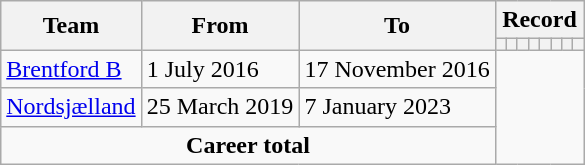<table class="wikitable" style="text-align: center">
<tr>
<th rowspan="2">Team</th>
<th rowspan="2">From</th>
<th rowspan="2">To</th>
<th colspan="8">Record</th>
</tr>
<tr>
<th></th>
<th></th>
<th></th>
<th></th>
<th></th>
<th></th>
<th></th>
<th></th>
</tr>
<tr>
<td align="left"><a href='#'>Brentford B</a></td>
<td align=left>1 July 2016</td>
<td align=left>17 November 2016<br></td>
</tr>
<tr>
<td align="left"><a href='#'>Nordsjælland</a></td>
<td align=left>25 March 2019</td>
<td align=left>7 January 2023<br></td>
</tr>
<tr>
<td colspan=3><strong>Career total</strong><br></td>
</tr>
</table>
